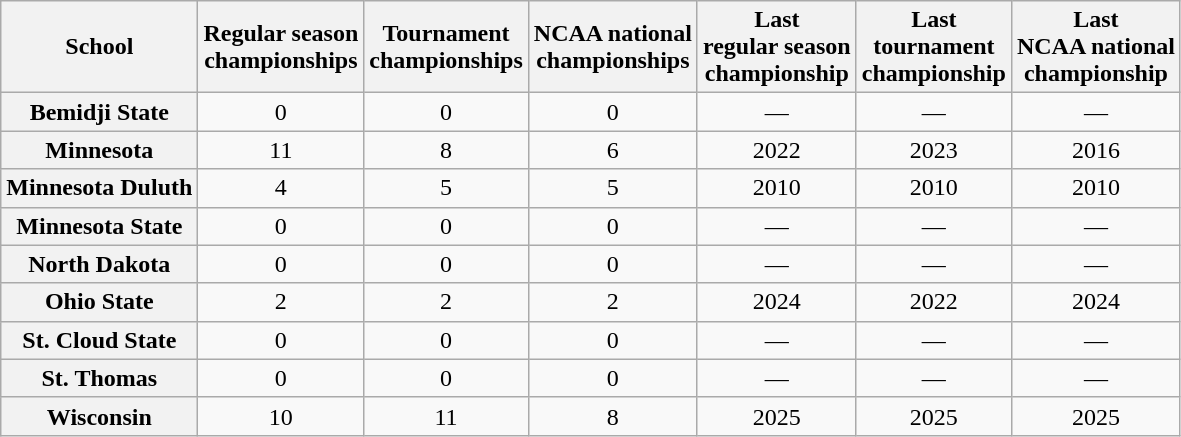<table class="wikitable sortable plainrowheaders" style="text-align: center;">
<tr>
<th>School</th>
<th>Regular season<br>championships</th>
<th>Tournament<br> championships</th>
<th>NCAA national<br>championships</th>
<th>Last<br>regular season<br>championship</th>
<th>Last<br>tournament<br>championship</th>
<th>Last<br>NCAA national<br>championship</th>
</tr>
<tr>
<th scope=row>Bemidji State</th>
<td>0</td>
<td>0</td>
<td>0</td>
<td>—</td>
<td>—</td>
<td>—</td>
</tr>
<tr>
<th scope=row>Minnesota</th>
<td>11</td>
<td>8</td>
<td>6</td>
<td>2022</td>
<td>2023</td>
<td>2016</td>
</tr>
<tr>
<th scope=row>Minnesota Duluth</th>
<td>4</td>
<td>5</td>
<td>5</td>
<td>2010</td>
<td>2010</td>
<td>2010</td>
</tr>
<tr>
<th scope=row>Minnesota State</th>
<td>0</td>
<td>0</td>
<td>0</td>
<td>—</td>
<td>—</td>
<td>—</td>
</tr>
<tr>
<th scope=row>North Dakota</th>
<td>0</td>
<td>0</td>
<td>0</td>
<td>—</td>
<td>—</td>
<td>—</td>
</tr>
<tr>
<th scope=row>Ohio State</th>
<td>2</td>
<td>2</td>
<td>2</td>
<td>2024</td>
<td>2022</td>
<td>2024</td>
</tr>
<tr>
<th scope=row>St. Cloud State</th>
<td>0</td>
<td>0</td>
<td>0</td>
<td>—</td>
<td>—</td>
<td>—</td>
</tr>
<tr>
<th scope=row>St. Thomas</th>
<td>0</td>
<td>0</td>
<td>0</td>
<td>—</td>
<td>—</td>
<td>—</td>
</tr>
<tr>
<th scope=row>Wisconsin</th>
<td>10</td>
<td>11</td>
<td>8</td>
<td>2025</td>
<td>2025</td>
<td>2025</td>
</tr>
</table>
